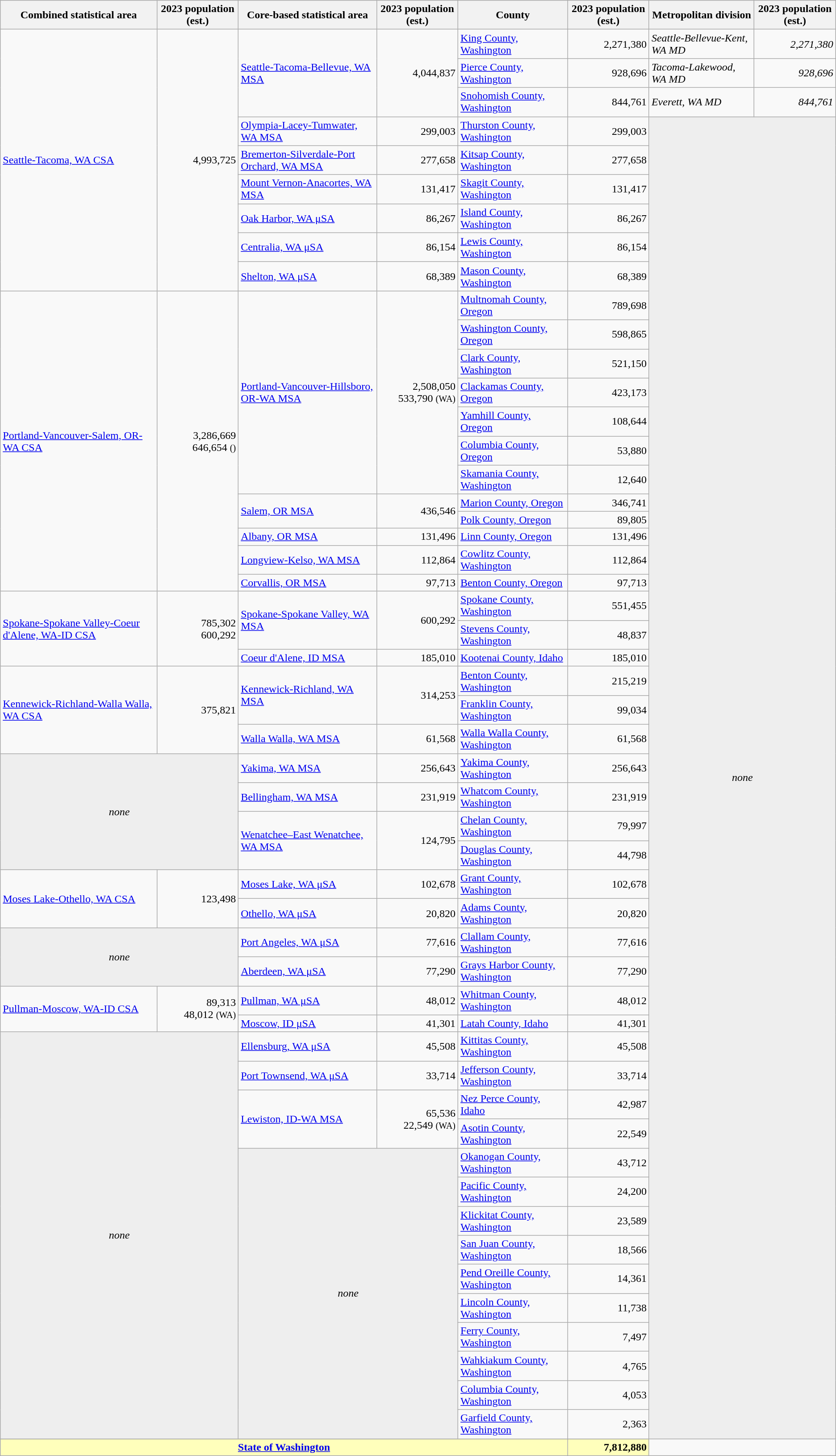<table class=wikitable>
<tr>
<th>Combined statistical area</th>
<th>2023 population (est.)</th>
<th>Core-based statistical area</th>
<th>2023 population (est.)</th>
<th>County</th>
<th>2023 population (est.)</th>
<th>Metropolitan division</th>
<th>2023 population (est.)</th>
</tr>
<tr>
<td rowspan=9><a href='#'>Seattle-Tacoma, WA CSA</a></td>
<td rowspan=9 align=right>4,993,725</td>
<td rowspan=3><a href='#'>Seattle-Tacoma-Bellevue, WA MSA</a></td>
<td rowspan=3 align=right>4,044,837</td>
<td><a href='#'>King County, Washington</a></td>
<td align=right>2,271,380</td>
<td rowspan=1><em>Seattle-Bellevue-Kent, WA MD</em></td>
<td rowspan=1 align=right><em>2,271,380</em></td>
</tr>
<tr>
<td><a href='#'>Pierce County, Washington</a></td>
<td align=right>928,696</td>
<td rowspan=1><em>Tacoma-Lakewood, WA MD</em></td>
<td rowspan=1 align=right><em>928,696</em></td>
</tr>
<tr>
<td><a href='#'>Snohomish County, Washington</a></td>
<td align=right>844,761</td>
<td rowspan=1><em>Everett, WA MD</em></td>
<td rowspan=1 align=right><em>844,761</em></td>
</tr>
<tr>
<td rowspan=1><a href='#'>Olympia-Lacey-Tumwater, WA MSA</a></td>
<td rowspan=1 align=right>299,003</td>
<td><a href='#'>Thurston County, Washington</a></td>
<td align=right>299,003</td>
<td rowspan=49 colspan=2 align=center bgcolor=#EEEEEE><em>none</em></td>
</tr>
<tr>
<td rowspan=1><a href='#'>Bremerton-Silverdale-Port Orchard, WA MSA</a></td>
<td rowspan=1 align=right>277,658</td>
<td><a href='#'>Kitsap County, Washington</a></td>
<td align=right>277,658</td>
</tr>
<tr>
<td rowspan=1><a href='#'>Mount Vernon-Anacortes, WA MSA</a></td>
<td rowspan=1 align=right>131,417</td>
<td><a href='#'>Skagit County, Washington</a></td>
<td align=right>131,417</td>
</tr>
<tr>
<td rowspan=1><a href='#'>Oak Harbor, WA μSA</a></td>
<td rowspan=1 align=right>86,267</td>
<td><a href='#'>Island County, Washington</a></td>
<td align=right>86,267</td>
</tr>
<tr>
<td rowspan=1><a href='#'>Centralia, WA μSA</a></td>
<td rowspan=1 align=right>86,154</td>
<td><a href='#'>Lewis County, Washington</a></td>
<td align=right>86,154</td>
</tr>
<tr>
<td rowspan=1><a href='#'>Shelton, WA μSA</a></td>
<td rowspan=1 align=right>68,389</td>
<td><a href='#'>Mason County, Washington</a></td>
<td align=right>68,389</td>
</tr>
<tr>
<td rowspan=12><a href='#'><span>Portland-Vancouver-Salem, OR-WA CSA</span></a></td>
<td rowspan=12 align=right><span>3,286,669</span><br>646,654 <small>()</small></td>
<td rowspan=7><a href='#'><span>Portland-Vancouver-Hillsboro, OR-WA MSA</span></a></td>
<td rowspan=7 align=right><span>2,508,050</span><br>533,790 <small>(WA)</small></td>
<td><a href='#'><span>Multnomah County, Oregon</span></a></td>
<td align=right><span>789,698</span></td>
</tr>
<tr>
<td><a href='#'><span>Washington County, Oregon</span></a></td>
<td align=right><span>598,865</span></td>
</tr>
<tr>
<td><a href='#'>Clark County, Washington</a></td>
<td align=right>521,150</td>
</tr>
<tr>
<td><a href='#'><span>Clackamas County, Oregon</span></a></td>
<td align=right><span>423,173</span></td>
</tr>
<tr>
<td><a href='#'><span>Yamhill County, Oregon</span></a></td>
<td align=right><span>108,644</span></td>
</tr>
<tr>
<td><a href='#'><span>Columbia County, Oregon</span></a></td>
<td align=right><span>53,880</span></td>
</tr>
<tr>
<td><a href='#'>Skamania County, Washington</a></td>
<td align=right>12,640</td>
</tr>
<tr>
<td rowspan=2><a href='#'><span>Salem, OR MSA</span></a></td>
<td rowspan=2 align=right><span>436,546</span><br></td>
<td><a href='#'><span>Marion County, Oregon</span></a></td>
<td align=right><span>346,741</span></td>
</tr>
<tr>
<td><a href='#'><span>Polk County, Oregon</span></a></td>
<td align=right><span>89,805</span></td>
</tr>
<tr>
<td rowspan=1><a href='#'><span>Albany, OR MSA</span></a></td>
<td rowspan=1 align=right><span>131,496</span><br></td>
<td><a href='#'><span>Linn County, Oregon</span></a></td>
<td align=right><span>131,496</span></td>
</tr>
<tr>
<td rowspan=1><a href='#'>Longview-Kelso, WA MSA</a></td>
<td rowspan=1 align=right>112,864</td>
<td><a href='#'>Cowlitz County, Washington</a></td>
<td align=right>112,864</td>
</tr>
<tr>
<td rowspan=1><a href='#'><span>Corvallis, OR MSA</span></a></td>
<td rowspan=1 align=right><span>97,713</span><br></td>
<td><a href='#'><span>Benton County, Oregon</span></a></td>
<td align=right><span>97,713</span></td>
</tr>
<tr>
<td rowspan=3><a href='#'><span>Spokane-Spokane Valley-Coeur d'Alene, WA-ID CSA</span></a></td>
<td rowspan=3 align=right><span>785,302</span><br>600,292</td>
<td rowspan=2><a href='#'>Spokane-Spokane Valley, WA MSA</a></td>
<td rowspan=2 align=right>600,292</td>
<td><a href='#'>Spokane County, Washington</a></td>
<td align=right>551,455</td>
</tr>
<tr>
<td><a href='#'>Stevens County, Washington</a></td>
<td align=right>48,837</td>
</tr>
<tr>
<td rowspan=1><a href='#'><span>Coeur d'Alene, ID MSA</span></a></td>
<td rowspan=1 align=right><span>185,010</span></td>
<td><a href='#'><span>Kootenai County, Idaho</span></a></td>
<td align=right><span>185,010</span></td>
</tr>
<tr>
<td rowspan=3><a href='#'>Kennewick-Richland-Walla Walla, WA CSA</a></td>
<td rowspan=3 align=right>375,821</td>
<td rowspan=2><a href='#'>Kennewick-Richland, WA MSA</a></td>
<td rowspan=2 align=right>314,253</td>
<td><a href='#'>Benton County, Washington</a></td>
<td align=right>215,219</td>
</tr>
<tr>
<td><a href='#'>Franklin County, Washington</a></td>
<td align=right>99,034</td>
</tr>
<tr>
<td rowspan=1><a href='#'>Walla Walla, WA MSA</a></td>
<td rowspan=1 align=right>61,568</td>
<td><a href='#'>Walla Walla County, Washington</a></td>
<td align=right>61,568</td>
</tr>
<tr>
<td rowspan=4 colspan=2 align=center bgcolor=#EEEEEE><em>none</em></td>
<td rowspan=1><a href='#'>Yakima, WA MSA</a></td>
<td rowspan=1 align=right>256,643</td>
<td><a href='#'>Yakima County, Washington</a></td>
<td align=right>256,643</td>
</tr>
<tr>
<td rowspan=1><a href='#'>Bellingham, WA MSA</a></td>
<td rowspan=1 align=right>231,919</td>
<td><a href='#'>Whatcom County, Washington</a></td>
<td align=right>231,919</td>
</tr>
<tr>
<td rowspan=2><a href='#'>Wenatchee–East Wenatchee, WA MSA</a></td>
<td rowspan=2 align=right>124,795</td>
<td><a href='#'>Chelan County, Washington</a></td>
<td align=right>79,997</td>
</tr>
<tr>
<td><a href='#'>Douglas County, Washington</a></td>
<td align=right>44,798</td>
</tr>
<tr>
<td rowspan=2><a href='#'>Moses Lake-Othello, WA CSA</a></td>
<td rowspan=2 align=right>123,498</td>
<td rowspan=1><a href='#'>Moses Lake, WA μSA</a></td>
<td rowspan=1 align=right>102,678</td>
<td><a href='#'>Grant County, Washington</a></td>
<td align=right>102,678</td>
</tr>
<tr>
<td rowspan=1><a href='#'>Othello, WA μSA</a></td>
<td rowspan=1 align=right>20,820</td>
<td><a href='#'>Adams County, Washington</a></td>
<td align=right>20,820</td>
</tr>
<tr>
<td rowspan=2 colspan=2 align=center bgcolor=#EEEEEE><em>none</em></td>
<td rowspan=1><a href='#'>Port Angeles, WA μSA</a></td>
<td rowspan=1 align=right>77,616</td>
<td><a href='#'>Clallam County, Washington</a></td>
<td align=right>77,616</td>
</tr>
<tr>
<td rowspan=1><a href='#'>Aberdeen, WA μSA</a></td>
<td rowspan=1 align=right>77,290</td>
<td><a href='#'>Grays Harbor County, Washington</a></td>
<td align=right>77,290</td>
</tr>
<tr>
<td rowspan=2><a href='#'><span>Pullman-Moscow, WA-ID CSA</span></a></td>
<td rowspan=2 align=right><span>89,313</span><br>48,012 <small>(WA)</small></td>
<td rowspan=1><a href='#'>Pullman, WA μSA</a></td>
<td rowspan=1 align=right>48,012</td>
<td><a href='#'>Whitman County, Washington</a></td>
<td align=right>48,012</td>
</tr>
<tr>
<td rowspan=1><a href='#'><span>Moscow, ID μSA</span></a></td>
<td rowspan=1 align=right><span>41,301</span></td>
<td><a href='#'><span>Latah County, Idaho</span></a></td>
<td align=right><span>41,301</span></td>
</tr>
<tr>
<td rowspan=14 colspan=2 align=center bgcolor=#EEEEEE><em>none</em></td>
<td rowspan=1><a href='#'>Ellensburg, WA μSA</a></td>
<td rowspan=1 align=right>45,508</td>
<td><a href='#'>Kittitas County, Washington</a></td>
<td align=right>45,508</td>
</tr>
<tr>
<td rowspan=1><a href='#'>Port Townsend, WA μSA</a></td>
<td rowspan=1 align=right>33,714</td>
<td><a href='#'>Jefferson County, Washington</a></td>
<td align=right>33,714</td>
</tr>
<tr>
<td rowspan=2><a href='#'><span>Lewiston, ID-WA MSA</span></a></td>
<td rowspan=2 align=right><span>65,536</span><br>22,549 <small>(WA)</small></td>
<td><a href='#'><span>Nez Perce County, Idaho</span></a></td>
<td align=right><span>42,987</span></td>
</tr>
<tr>
<td><a href='#'>Asotin County, Washington</a></td>
<td align=right>22,549</td>
</tr>
<tr>
<td rowspan=10 colspan=2 align=center bgcolor=#EEEEEE><em>none</em></td>
<td><a href='#'>Okanogan County, Washington</a></td>
<td align=right>43,712</td>
</tr>
<tr>
<td><a href='#'>Pacific County, Washington</a></td>
<td align=right>24,200</td>
</tr>
<tr>
<td><a href='#'>Klickitat County, Washington</a></td>
<td align=right>23,589</td>
</tr>
<tr>
<td><a href='#'>San Juan County, Washington</a></td>
<td align=right>18,566</td>
</tr>
<tr>
<td><a href='#'>Pend Oreille County, Washington</a></td>
<td align=right>14,361</td>
</tr>
<tr>
<td><a href='#'>Lincoln County, Washington</a></td>
<td align=right>11,738</td>
</tr>
<tr>
<td><a href='#'>Ferry County, Washington</a></td>
<td align=right>7,497</td>
</tr>
<tr>
<td><a href='#'>Wahkiakum County, Washington</a></td>
<td align=right>4,765</td>
</tr>
<tr>
<td><a href='#'>Columbia County, Washington</a></td>
<td align=right>4,053</td>
</tr>
<tr>
<td><a href='#'>Garfield County, Washington</a></td>
<td align=right>2,363</td>
</tr>
<tr>
</tr>
<tr style="font-weight:bold;" bgcolor=#FFFFBB>
<td colspan=5 align=center><a href='#'>State of Washington</a></td>
<td align=right>7,812,880</td>
</tr>
</table>
